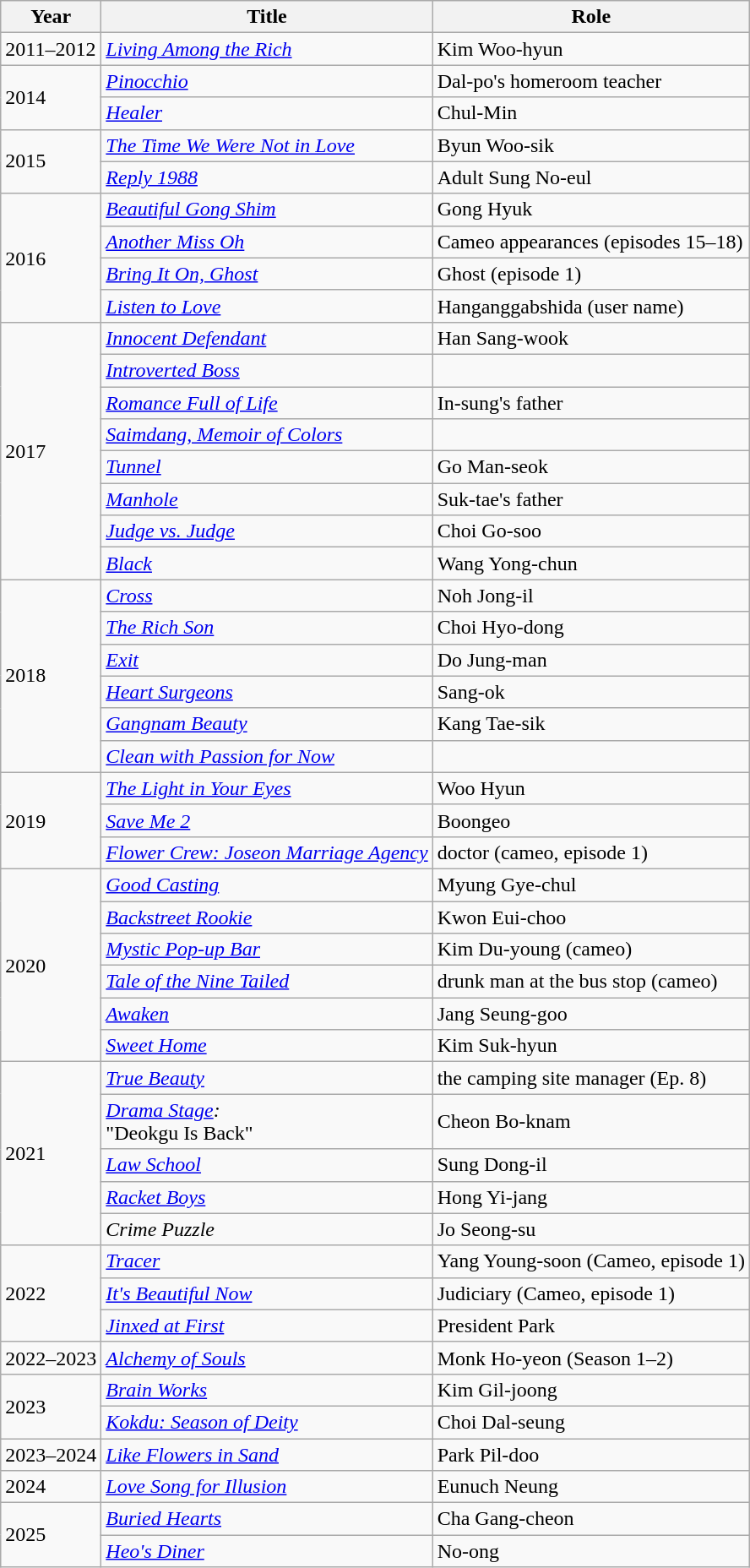<table class="wikitable sortable">
<tr>
<th>Year</th>
<th>Title</th>
<th>Role</th>
</tr>
<tr>
<td>2011–2012</td>
<td><em><a href='#'>Living Among the Rich</a></em></td>
<td>Kim Woo-hyun</td>
</tr>
<tr>
<td rowspan=2>2014</td>
<td><a href='#'><em>Pinocchio</em></a></td>
<td>Dal-po's homeroom teacher</td>
</tr>
<tr>
<td><a href='#'><em>Healer</em></a></td>
<td>Chul-Min</td>
</tr>
<tr>
<td rowspan=2>2015</td>
<td><em><a href='#'>The Time We Were Not in Love</a></em></td>
<td>Byun Woo-sik</td>
</tr>
<tr>
<td><em><a href='#'>Reply 1988</a></em></td>
<td>Adult Sung No-eul</td>
</tr>
<tr>
<td rowspan="4">2016</td>
<td><em><a href='#'>Beautiful Gong Shim</a></em></td>
<td>Gong Hyuk</td>
</tr>
<tr>
<td><em><a href='#'>Another Miss Oh</a></em></td>
<td>Cameo appearances (episodes 15–18)</td>
</tr>
<tr>
<td><em><a href='#'>Bring It On, Ghost</a></em></td>
<td>Ghost (episode 1)</td>
</tr>
<tr>
<td><em><a href='#'>Listen to Love</a></em></td>
<td>Hanganggabshida (user name)</td>
</tr>
<tr>
<td rowspan="8">2017</td>
<td><em><a href='#'>Innocent Defendant</a></em></td>
<td>Han Sang-wook</td>
</tr>
<tr>
<td><em><a href='#'>Introverted Boss</a></em></td>
<td></td>
</tr>
<tr>
<td><em><a href='#'>Romance Full of Life</a></em></td>
<td>In-sung's father</td>
</tr>
<tr>
<td><em><a href='#'>Saimdang, Memoir of Colors</a></em></td>
<td></td>
</tr>
<tr>
<td><em><a href='#'>Tunnel</a></em></td>
<td>Go Man-seok</td>
</tr>
<tr>
<td><em><a href='#'>Manhole</a></em></td>
<td>Suk-tae's father</td>
</tr>
<tr>
<td><em><a href='#'>Judge vs. Judge</a></em></td>
<td>Choi Go-soo</td>
</tr>
<tr>
<td><em><a href='#'>Black</a></em></td>
<td>Wang Yong-chun</td>
</tr>
<tr>
<td rowspan=6>2018</td>
<td><em><a href='#'>Cross</a></em></td>
<td>Noh Jong-il</td>
</tr>
<tr>
<td><em><a href='#'>The Rich Son</a></em></td>
<td>Choi Hyo-dong</td>
</tr>
<tr>
<td><em><a href='#'>Exit</a></em></td>
<td>Do Jung-man</td>
</tr>
<tr>
<td><em><a href='#'>Heart Surgeons</a></em></td>
<td>Sang-ok</td>
</tr>
<tr>
<td><em><a href='#'>Gangnam Beauty</a></em></td>
<td>Kang Tae-sik</td>
</tr>
<tr>
<td><em><a href='#'>Clean with Passion for Now</a></em></td>
<td></td>
</tr>
<tr>
<td rowspan=3>2019</td>
<td><em><a href='#'>The Light in Your Eyes</a></em></td>
<td>Woo Hyun</td>
</tr>
<tr>
<td><em><a href='#'>Save Me 2</a></em></td>
<td>Boongeo</td>
</tr>
<tr>
<td><em><a href='#'>Flower Crew: Joseon Marriage Agency</a></em></td>
<td>doctor (cameo, episode 1)</td>
</tr>
<tr>
<td rowspan="6">2020</td>
<td><em><a href='#'>Good Casting</a></em></td>
<td>Myung Gye-chul</td>
</tr>
<tr>
<td><em><a href='#'>Backstreet Rookie</a></em></td>
<td>Kwon Eui-choo</td>
</tr>
<tr>
<td><em><a href='#'>Mystic Pop-up Bar</a></em></td>
<td>Kim Du-young (cameo)</td>
</tr>
<tr>
<td><em><a href='#'>Tale of the Nine Tailed</a></em></td>
<td>drunk man at the bus stop (cameo)</td>
</tr>
<tr>
<td><em><a href='#'>Awaken</a></em></td>
<td>Jang Seung-goo</td>
</tr>
<tr>
<td><em><a href='#'>Sweet Home</a></em></td>
<td>Kim Suk-hyun</td>
</tr>
<tr>
<td rowspan="5">2021</td>
<td><em><a href='#'>True Beauty</a></em></td>
<td>the camping site manager (Ep. 8)</td>
</tr>
<tr>
<td><em><a href='#'>Drama Stage</a>:</em><br>"Deokgu Is Back"</td>
<td>Cheon Bo-knam</td>
</tr>
<tr>
<td><em><a href='#'>Law School</a></em></td>
<td>Sung Dong-il</td>
</tr>
<tr>
<td><em><a href='#'>Racket Boys</a></em></td>
<td>Hong Yi-jang</td>
</tr>
<tr>
<td><em>Crime Puzzle</em></td>
<td>Jo Seong-su </td>
</tr>
<tr>
<td rowspan=3>2022</td>
<td><em><a href='#'>Tracer</a></em></td>
<td>Yang Young-soon (Cameo, episode 1)</td>
</tr>
<tr>
<td><em><a href='#'>It's Beautiful Now</a></em></td>
<td>Judiciary  (Cameo, episode 1)</td>
</tr>
<tr>
<td><em><a href='#'>Jinxed at First</a></em></td>
<td>President Park</td>
</tr>
<tr>
<td>2022–2023</td>
<td><em><a href='#'>Alchemy of Souls</a></em></td>
<td>Monk Ho-yeon (Season 1–2)</td>
</tr>
<tr>
<td rowspan="2">2023</td>
<td><em><a href='#'>Brain Works</a></em></td>
<td>Kim Gil-joong</td>
</tr>
<tr>
<td><em><a href='#'>Kokdu: Season of Deity</a></em></td>
<td>Choi Dal-seung</td>
</tr>
<tr>
<td>2023–2024</td>
<td><em><a href='#'>Like Flowers in Sand</a></em></td>
<td>Park Pil-doo</td>
</tr>
<tr>
<td>2024</td>
<td><em><a href='#'>Love Song for Illusion</a></em></td>
<td>Eunuch Neung</td>
</tr>
<tr>
<td rowspan="2">2025</td>
<td><em><a href='#'>Buried Hearts</a></em></td>
<td>Cha Gang-cheon</td>
</tr>
<tr>
<td><em><a href='#'>Heo's Diner</a></em></td>
<td>No-ong</td>
</tr>
</table>
